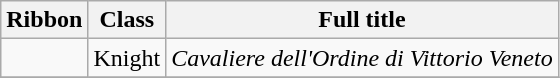<table class="wikitable" style="text-align:left">
<tr>
<th>Ribbon</th>
<th>Class</th>
<th>Full title</th>
</tr>
<tr>
<td></td>
<td>Knight</td>
<td><em>Cavaliere dell'Ordine di Vittorio Veneto</em></td>
</tr>
<tr>
</tr>
</table>
